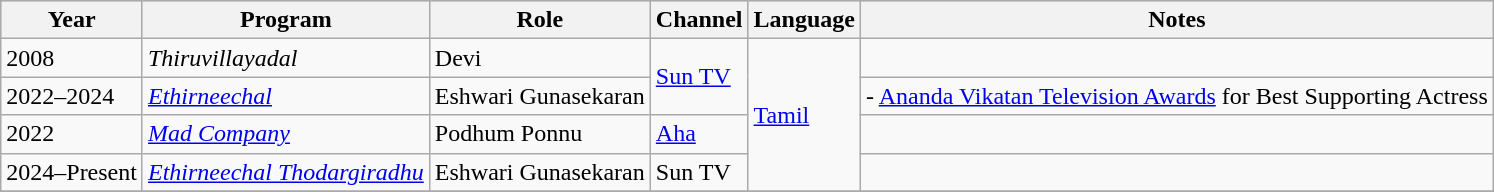<table class="wikitable sortable">
<tr style="background:#ccc; text-align:center;">
<th>Year</th>
<th>Program</th>
<th>Role</th>
<th>Channel</th>
<th>Language</th>
<th>Notes</th>
</tr>
<tr>
<td>2008</td>
<td><em>Thiruvillayadal</em></td>
<td>Devi</td>
<td rowspan="2"><a href='#'>Sun TV</a></td>
<td rowspan="4"><a href='#'>Tamil</a></td>
<td></td>
</tr>
<tr>
<td>2022–2024</td>
<td><em><a href='#'>Ethirneechal</a></em></td>
<td>Eshwari Gunasekaran</td>
<td> - <a href='#'>Ananda Vikatan Television Awards</a> for Best Supporting Actress</td>
</tr>
<tr>
<td>2022</td>
<td><em><a href='#'>Mad Company</a></em></td>
<td>Podhum Ponnu</td>
<td><a href='#'>Aha</a></td>
<td></td>
</tr>
<tr>
<td>2024–Present</td>
<td><em><a href='#'>Ethirneechal Thodargiradhu</a></em></td>
<td>Eshwari Gunasekaran</td>
<td>Sun TV</td>
<td></td>
</tr>
<tr>
</tr>
</table>
